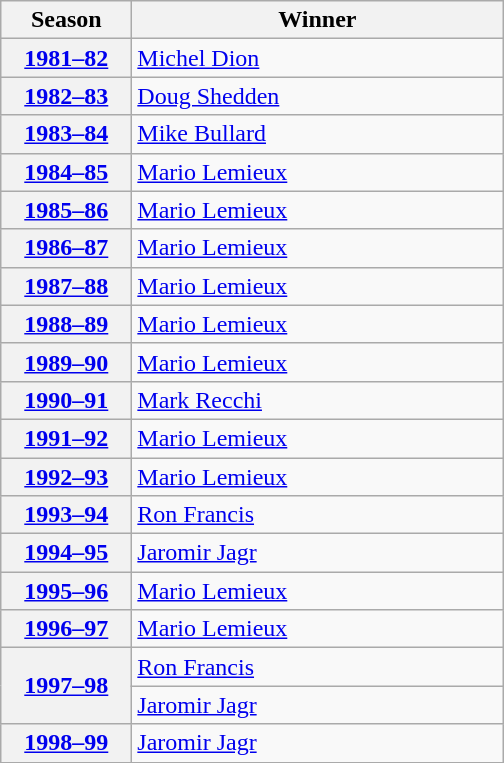<table class="wikitable">
<tr>
<th scope="col" style="width:5em">Season</th>
<th scope="col" style="width:15em">Winner</th>
</tr>
<tr>
<th scope="row"><a href='#'>1981–82</a></th>
<td><a href='#'>Michel Dion</a></td>
</tr>
<tr>
<th scope="row"><a href='#'>1982–83</a></th>
<td><a href='#'>Doug Shedden</a></td>
</tr>
<tr>
<th scope="row"><a href='#'>1983–84</a></th>
<td><a href='#'>Mike Bullard</a></td>
</tr>
<tr>
<th scope="row"><a href='#'>1984–85</a></th>
<td><a href='#'>Mario Lemieux</a></td>
</tr>
<tr>
<th scope="row"><a href='#'>1985–86</a></th>
<td><a href='#'>Mario Lemieux</a></td>
</tr>
<tr>
<th scope="row"><a href='#'>1986–87</a></th>
<td><a href='#'>Mario Lemieux</a></td>
</tr>
<tr>
<th scope="row"><a href='#'>1987–88</a></th>
<td><a href='#'>Mario Lemieux</a></td>
</tr>
<tr>
<th scope="row"><a href='#'>1988–89</a></th>
<td><a href='#'>Mario Lemieux</a></td>
</tr>
<tr>
<th scope="row"><a href='#'>1989–90</a></th>
<td><a href='#'>Mario Lemieux</a></td>
</tr>
<tr>
<th scope="row"><a href='#'>1990–91</a></th>
<td><a href='#'>Mark Recchi</a></td>
</tr>
<tr>
<th scope="row"><a href='#'>1991–92</a></th>
<td><a href='#'>Mario Lemieux</a></td>
</tr>
<tr>
<th scope="row"><a href='#'>1992–93</a></th>
<td><a href='#'>Mario Lemieux</a></td>
</tr>
<tr>
<th scope="row"><a href='#'>1993–94</a></th>
<td><a href='#'>Ron Francis</a></td>
</tr>
<tr>
<th scope="row"><a href='#'>1994–95</a></th>
<td><a href='#'>Jaromir Jagr</a></td>
</tr>
<tr>
<th scope="row"><a href='#'>1995–96</a></th>
<td><a href='#'>Mario Lemieux</a></td>
</tr>
<tr>
<th scope="row"><a href='#'>1996–97</a></th>
<td><a href='#'>Mario Lemieux</a></td>
</tr>
<tr>
<th scope="row" rowspan="2"><a href='#'>1997–98</a></th>
<td><a href='#'>Ron Francis</a></td>
</tr>
<tr>
<td><a href='#'>Jaromir Jagr</a></td>
</tr>
<tr>
<th scope="row"><a href='#'>1998–99</a></th>
<td><a href='#'>Jaromir Jagr</a></td>
</tr>
</table>
